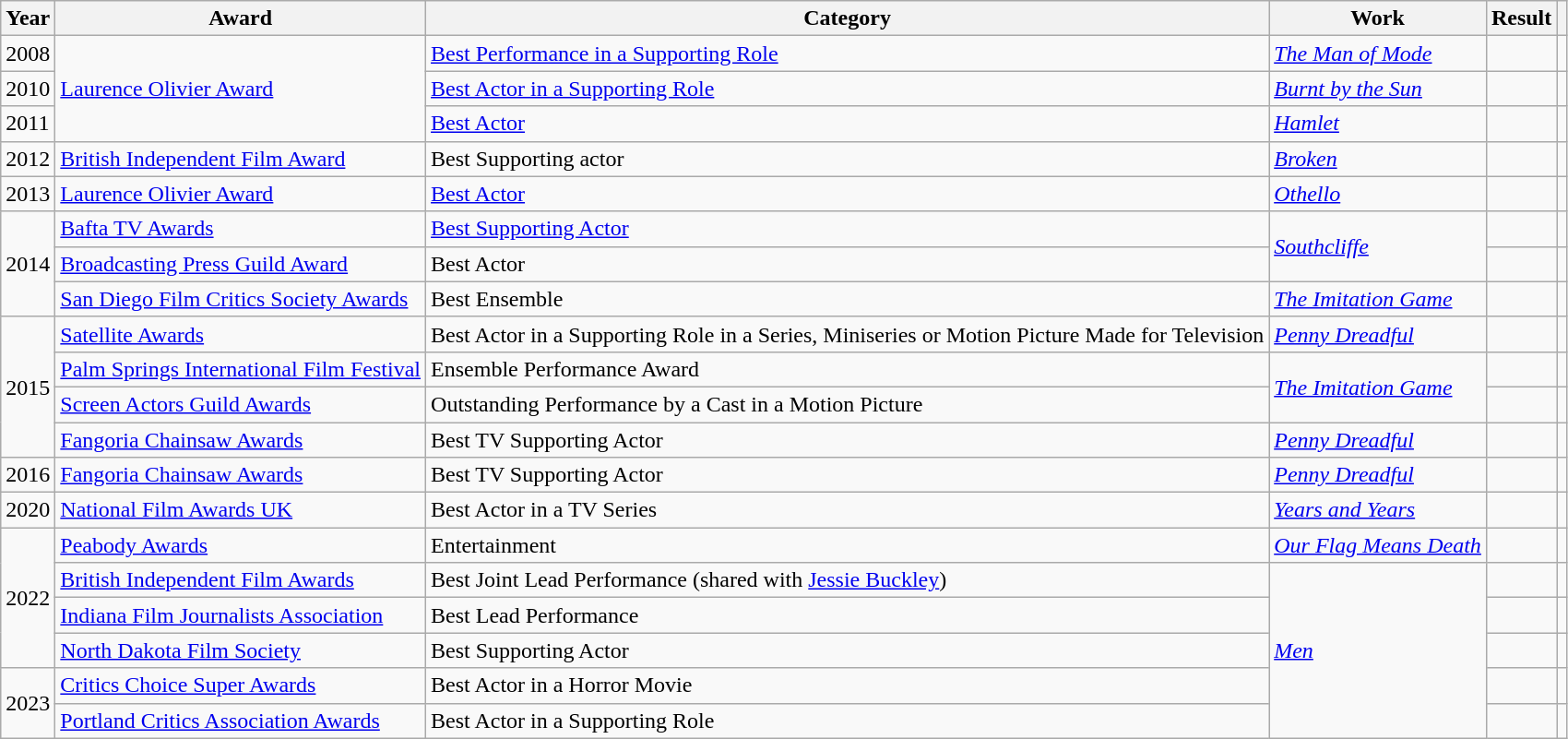<table class="wikitable plainrowheaders sortable">
<tr>
<th scope="col">Year</th>
<th scope="col">Award</th>
<th scope="col">Category</th>
<th scope="col">Work</th>
<th scope="col">Result</th>
<th scope="col" class="unsortable"></th>
</tr>
<tr>
<td>2008</td>
<td rowspan="3"><a href='#'>Laurence Olivier Award</a></td>
<td><a href='#'>Best Performance in a Supporting Role</a></td>
<td><em><a href='#'>The Man of Mode</a></em></td>
<td></td>
<td></td>
</tr>
<tr>
<td>2010</td>
<td><a href='#'>Best Actor in a Supporting Role</a></td>
<td><em><a href='#'>Burnt by the Sun</a></em></td>
<td></td>
<td></td>
</tr>
<tr>
<td>2011</td>
<td><a href='#'>Best Actor</a></td>
<td><em><a href='#'>Hamlet</a></em></td>
<td></td>
<td></td>
</tr>
<tr>
<td>2012</td>
<td><a href='#'>British Independent Film Award</a></td>
<td>Best Supporting actor</td>
<td><em><a href='#'>Broken</a></em></td>
<td></td>
<td></td>
</tr>
<tr>
<td>2013</td>
<td><a href='#'>Laurence Olivier Award</a></td>
<td><a href='#'>Best Actor</a></td>
<td><em><a href='#'>Othello</a></em></td>
<td></td>
<td></td>
</tr>
<tr>
<td rowspan="3">2014</td>
<td><a href='#'>Bafta TV Awards</a></td>
<td><a href='#'>Best Supporting Actor</a></td>
<td rowspan="2"><em><a href='#'>Southcliffe</a></em></td>
<td></td>
<td></td>
</tr>
<tr>
<td><a href='#'>Broadcasting Press Guild Award</a></td>
<td>Best Actor</td>
<td></td>
<td></td>
</tr>
<tr>
<td><a href='#'>San Diego Film Critics Society Awards</a></td>
<td>Best Ensemble</td>
<td><em><a href='#'>The Imitation Game</a></em></td>
<td></td>
<td></td>
</tr>
<tr>
<td rowspan="4">2015</td>
<td><a href='#'>Satellite Awards</a></td>
<td>Best Actor in a Supporting Role in a Series, Miniseries or Motion Picture Made for Television</td>
<td><a href='#'><em>Penny Dreadful</em></a></td>
<td></td>
<td></td>
</tr>
<tr>
<td><a href='#'>Palm Springs International Film Festival</a></td>
<td>Ensemble Performance Award</td>
<td rowspan="2"><em><a href='#'>The Imitation Game</a></em></td>
<td></td>
<td></td>
</tr>
<tr>
<td><a href='#'>Screen Actors Guild Awards</a></td>
<td>Outstanding Performance by a Cast in a Motion Picture</td>
<td></td>
<td></td>
</tr>
<tr>
<td><a href='#'>Fangoria Chainsaw Awards</a></td>
<td>Best TV Supporting Actor</td>
<td><a href='#'><em>Penny Dreadful</em></a></td>
<td></td>
<td></td>
</tr>
<tr>
<td>2016</td>
<td><a href='#'>Fangoria Chainsaw Awards</a></td>
<td>Best TV Supporting Actor</td>
<td><a href='#'><em>Penny Dreadful</em></a></td>
<td></td>
<td></td>
</tr>
<tr>
<td>2020</td>
<td><a href='#'>National Film Awards UK</a></td>
<td>Best Actor in a TV Series</td>
<td><a href='#'><em>Years and Years</em></a></td>
<td></td>
<td></td>
</tr>
<tr>
<td rowspan="4">2022</td>
<td><a href='#'>Peabody Awards</a></td>
<td>Entertainment</td>
<td><em><a href='#'>Our Flag Means Death</a></em></td>
<td></td>
<td></td>
</tr>
<tr>
<td><a href='#'>British Independent Film Awards</a></td>
<td>Best Joint Lead Performance (shared with <a href='#'>Jessie Buckley</a>)</td>
<td rowspan="5"><a href='#'><em>Men</em></a></td>
<td></td>
<td></td>
</tr>
<tr>
<td><a href='#'>Indiana Film Journalists Association</a></td>
<td>Best Lead Performance</td>
<td></td>
<td></td>
</tr>
<tr>
<td><a href='#'>North Dakota Film Society</a></td>
<td>Best Supporting Actor</td>
<td></td>
<td></td>
</tr>
<tr>
<td rowspan="2">2023</td>
<td><a href='#'>Critics Choice Super Awards</a></td>
<td>Best Actor in a Horror Movie</td>
<td></td>
<td></td>
</tr>
<tr>
<td><a href='#'>Portland Critics Association Awards</a></td>
<td>Best Actor in a Supporting Role</td>
<td></td>
<td></td>
</tr>
</table>
